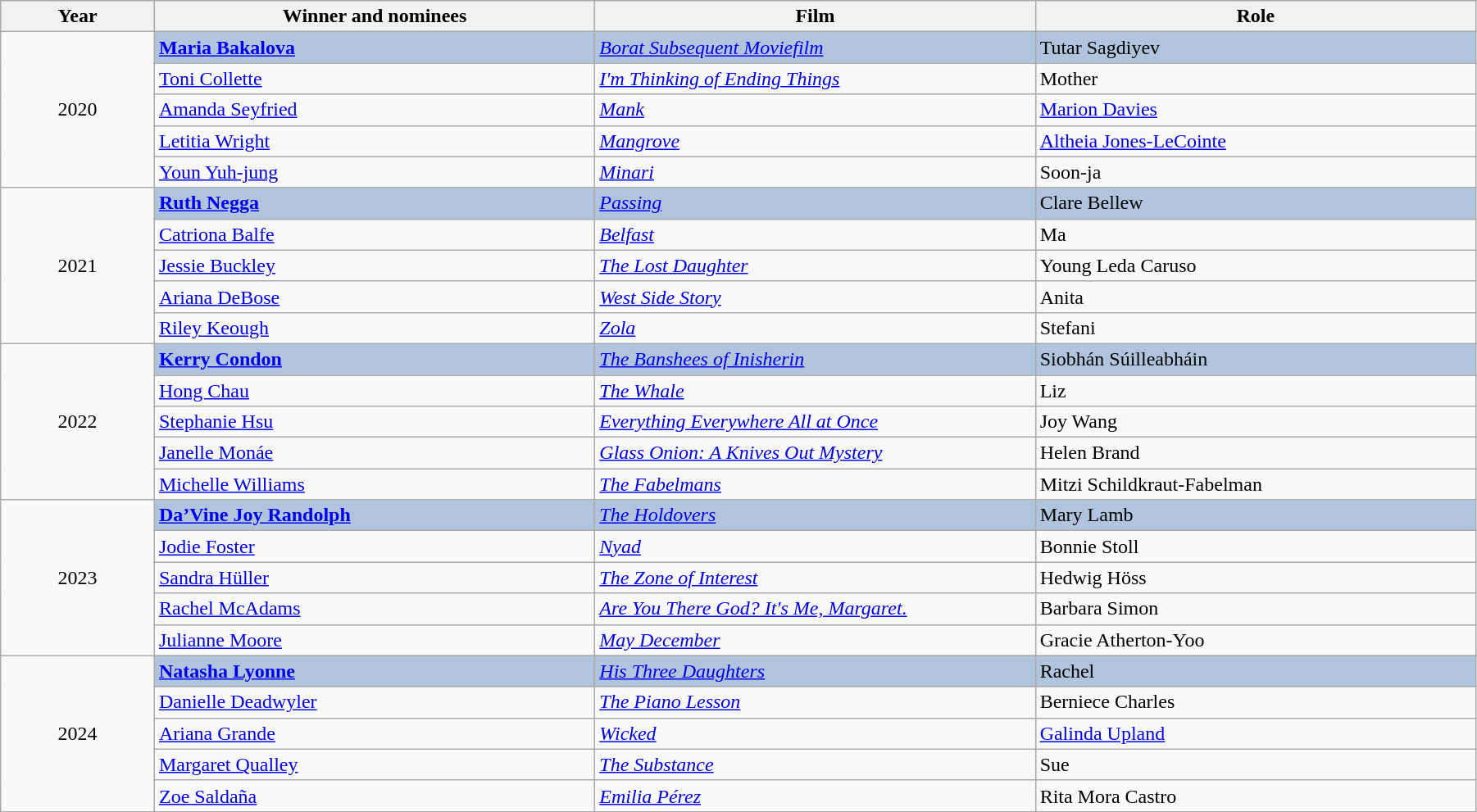<table class="wikitable" width="95%" cellpadding="5">
<tr>
<th width="100"><strong>Year</strong></th>
<th width="300"><strong>Winner and nominees</strong></th>
<th width="300"><strong>Film</strong></th>
<th width="300"><strong>Role</strong></th>
</tr>
<tr>
<td rowspan="5" style="text-align:center;">2020</td>
<td style="background:#B0C4DE;"><strong><a href='#'>Maria Bakalova</a></strong></td>
<td style="background:#B0C4DE;"><em><a href='#'>Borat Subsequent Moviefilm</a></em></td>
<td style="background:#B0C4DE;">Tutar Sagdiyev</td>
</tr>
<tr>
<td><a href='#'>Toni Collette</a></td>
<td><em><a href='#'>I'm Thinking of Ending Things</a></em></td>
<td>Mother</td>
</tr>
<tr>
<td><a href='#'>Amanda Seyfried</a></td>
<td><em><a href='#'>Mank</a></em></td>
<td><a href='#'>Marion Davies</a></td>
</tr>
<tr>
<td><a href='#'>Letitia Wright</a></td>
<td><a href='#'><em>Mangrove</em></a></td>
<td><a href='#'>Altheia Jones-LeCointe</a></td>
</tr>
<tr>
<td><a href='#'>Youn Yuh-jung</a></td>
<td><a href='#'><em>Minari</em></a></td>
<td>Soon-ja</td>
</tr>
<tr>
<td rowspan="5" style="text-align:center;">2021</td>
<td style="background:#B0C4DE;"><strong><a href='#'>Ruth Negga</a></strong></td>
<td style="background:#B0C4DE;"><em><a href='#'>Passing</a></em></td>
<td style="background:#B0C4DE;">Clare Bellew</td>
</tr>
<tr>
<td><a href='#'>Catriona Balfe</a></td>
<td><em><a href='#'>Belfast</a></em></td>
<td>Ma</td>
</tr>
<tr>
<td><a href='#'>Jessie Buckley</a></td>
<td><em><a href='#'>The Lost Daughter</a></em></td>
<td>Young Leda Caruso</td>
</tr>
<tr>
<td><a href='#'>Ariana DeBose</a></td>
<td><em><a href='#'>West Side Story</a></em></td>
<td>Anita</td>
</tr>
<tr>
<td><a href='#'>Riley Keough</a></td>
<td><em><a href='#'>Zola</a></em></td>
<td>Stefani</td>
</tr>
<tr>
<td rowspan="5" style="text-align:center;">2022</td>
<td style="background:#B0C4DE;"><strong><a href='#'>Kerry Condon</a></strong></td>
<td style="background:#B0C4DE;"><em><a href='#'>The Banshees of Inisherin</a></em></td>
<td style="background:#B0C4DE;">Siobhán Súilleabháin</td>
</tr>
<tr>
<td><a href='#'>Hong Chau</a></td>
<td><em><a href='#'>The Whale</a></em></td>
<td>Liz</td>
</tr>
<tr>
<td><a href='#'>Stephanie Hsu</a></td>
<td><em><a href='#'>Everything Everywhere All at Once</a></em></td>
<td>Joy Wang</td>
</tr>
<tr>
<td><a href='#'>Janelle Monáe</a></td>
<td><em><a href='#'>Glass Onion: A Knives Out Mystery</a></em></td>
<td>Helen Brand</td>
</tr>
<tr>
<td><a href='#'>Michelle Williams</a></td>
<td><em><a href='#'>The Fabelmans</a></em></td>
<td>Mitzi Schildkraut-Fabelman</td>
</tr>
<tr>
<td rowspan="5" style="text-align:center;">2023</td>
<td style="background:#B0C4DE;"><strong><a href='#'>Da’Vine Joy Randolph</a></strong></td>
<td style="background:#B0C4DE;"><em><a href='#'>The Holdovers</a></em></td>
<td style="background:#B0C4DE;">Mary Lamb</td>
</tr>
<tr>
<td><a href='#'>Jodie Foster</a></td>
<td><em><a href='#'>Nyad</a></em></td>
<td>Bonnie Stoll</td>
</tr>
<tr>
<td><a href='#'>Sandra Hüller</a></td>
<td><em><a href='#'>The Zone of Interest</a></em></td>
<td>Hedwig Höss</td>
</tr>
<tr>
<td><a href='#'>Rachel McAdams</a></td>
<td><em><a href='#'>Are You There God? It's Me, Margaret.</a></em></td>
<td>Barbara Simon</td>
</tr>
<tr>
<td><a href='#'>Julianne Moore</a></td>
<td><em><a href='#'>May December</a></em></td>
<td>Gracie Atherton-Yoo</td>
</tr>
<tr>
<td rowspan="5" style="text-align:center;">2024</td>
<td style="background:#B0C4DE;"><strong><a href='#'>Natasha Lyonne</a></strong></td>
<td style="background:#B0C4DE;"><em><a href='#'>His Three Daughters</a></em></td>
<td style="background:#B0C4DE;">Rachel</td>
</tr>
<tr>
<td><a href='#'>Danielle Deadwyler</a></td>
<td><em><a href='#'>The Piano Lesson</a></em></td>
<td>Berniece Charles</td>
</tr>
<tr>
<td><a href='#'>Ariana Grande</a></td>
<td><em><a href='#'>Wicked</a></em></td>
<td><a href='#'>Galinda Upland</a></td>
</tr>
<tr>
<td><a href='#'>Margaret Qualley</a></td>
<td><em><a href='#'>The Substance</a></em></td>
<td>Sue</td>
</tr>
<tr>
<td><a href='#'>Zoe Saldaña</a></td>
<td><em><a href='#'>Emilia Pérez</a></em></td>
<td>Rita Mora Castro</td>
</tr>
<tr>
</tr>
</table>
